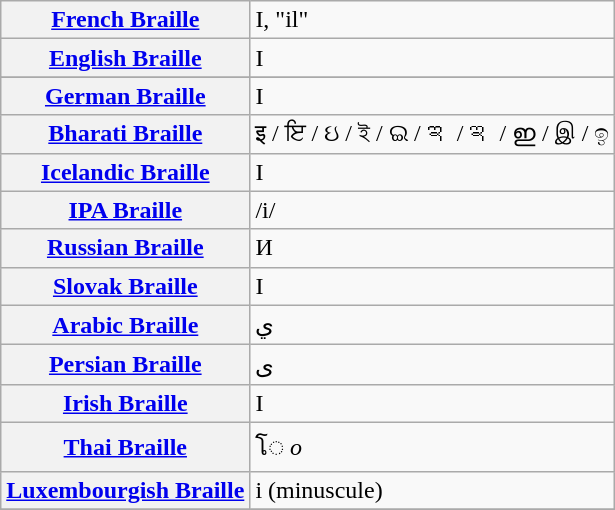<table class="wikitable">
<tr>
<th align=left><a href='#'>French Braille</a></th>
<td>I, "il"</td>
</tr>
<tr>
<th align=left><a href='#'>English Braille</a></th>
<td>I</td>
</tr>
<tr>
</tr>
<tr>
<th align=left><a href='#'>German Braille</a></th>
<td>I</td>
</tr>
<tr>
<th align=left><a href='#'>Bharati Braille</a></th>
<td>इ / ਇ / ઇ / ই / ଇ / ఇ / ಇ / ഇ / இ / ඉ </td>
</tr>
<tr>
<th align=left><a href='#'>Icelandic Braille</a></th>
<td>I</td>
</tr>
<tr>
<th align=left><a href='#'>IPA Braille</a></th>
<td>/i/</td>
</tr>
<tr>
<th align=left><a href='#'>Russian Braille</a></th>
<td>И</td>
</tr>
<tr>
<th align=left><a href='#'>Slovak Braille</a></th>
<td>I</td>
</tr>
<tr>
<th align=left><a href='#'>Arabic Braille</a></th>
<td>ي</td>
</tr>
<tr>
<th align=left><a href='#'>Persian Braille</a></th>
<td>ى</td>
</tr>
<tr>
<th align=left><a href='#'>Irish Braille</a></th>
<td>I</td>
</tr>
<tr>
<th align=left><a href='#'>Thai Braille</a></th>
<td>โ◌ <em>o</em></td>
</tr>
<tr>
<th align=left><a href='#'>Luxembourgish Braille</a></th>
<td>i (minuscule)</td>
</tr>
<tr>
</tr>
</table>
